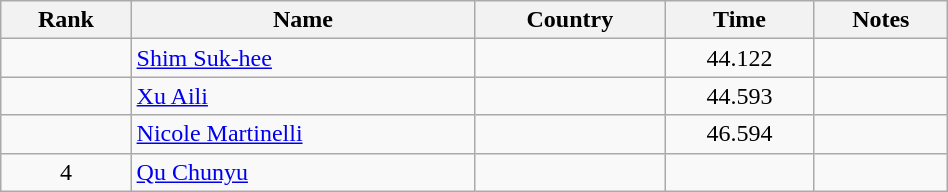<table class="wikitable sortable" style="text-align:center" width=50%>
<tr>
<th>Rank</th>
<th>Name</th>
<th>Country</th>
<th>Time</th>
<th>Notes</th>
</tr>
<tr>
<td></td>
<td align=left><a href='#'>Shim Suk-hee</a></td>
<td align=left></td>
<td>44.122</td>
<td></td>
</tr>
<tr>
<td></td>
<td align=left><a href='#'>Xu Aili</a></td>
<td align=left></td>
<td>44.593</td>
<td></td>
</tr>
<tr>
<td></td>
<td align=left><a href='#'>Nicole Martinelli</a></td>
<td align=left></td>
<td>46.594</td>
<td></td>
</tr>
<tr>
<td>4</td>
<td align=left><a href='#'>Qu Chunyu</a></td>
<td align=left></td>
<td></td>
<td></td>
</tr>
</table>
